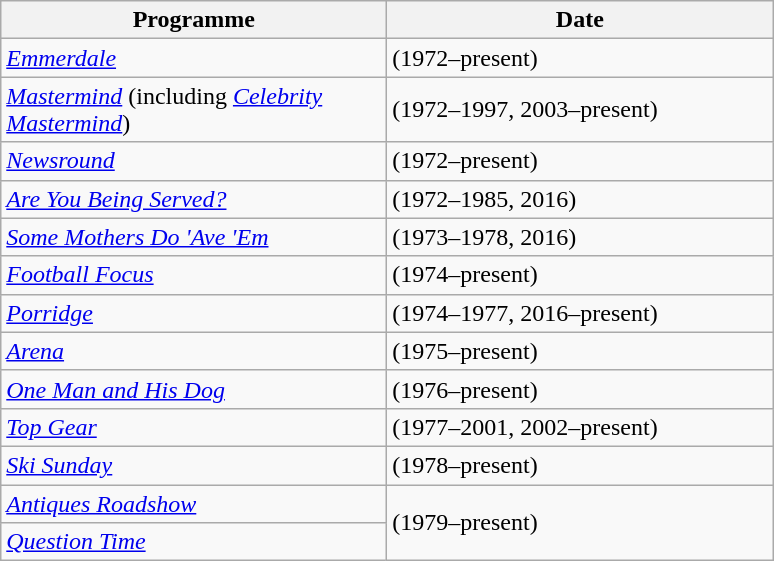<table class="wikitable">
<tr>
<th width=250>Programme</th>
<th width=250>Date</th>
</tr>
<tr>
<td><em><a href='#'>Emmerdale</a></em></td>
<td>(1972–present)</td>
</tr>
<tr>
<td><em><a href='#'>Mastermind</a></em> (including <em><a href='#'>Celebrity Mastermind</a></em>)</td>
<td>(1972–1997, 2003–present)</td>
</tr>
<tr>
<td><em><a href='#'>Newsround</a></em></td>
<td>(1972–present)</td>
</tr>
<tr>
<td><em><a href='#'>Are You Being Served?</a></em></td>
<td>(1972–1985, 2016)</td>
</tr>
<tr>
<td><em><a href='#'>Some Mothers Do 'Ave 'Em</a></em></td>
<td>(1973–1978, 2016)</td>
</tr>
<tr>
<td><em><a href='#'>Football Focus</a></em></td>
<td>(1974–present)</td>
</tr>
<tr>
<td><em><a href='#'>Porridge</a></em></td>
<td>(1974–1977, 2016–present)</td>
</tr>
<tr>
<td><em><a href='#'>Arena</a></em></td>
<td>(1975–present)</td>
</tr>
<tr>
<td><em><a href='#'>One Man and His Dog</a></em></td>
<td>(1976–present)</td>
</tr>
<tr>
<td><em><a href='#'>Top Gear</a></em></td>
<td>(1977–2001, 2002–present)</td>
</tr>
<tr>
<td><em><a href='#'>Ski Sunday</a></em></td>
<td>(1978–present)</td>
</tr>
<tr>
<td><em><a href='#'>Antiques Roadshow</a></em></td>
<td rowspan="2">(1979–present)</td>
</tr>
<tr>
<td><em><a href='#'>Question Time</a></em></td>
</tr>
</table>
